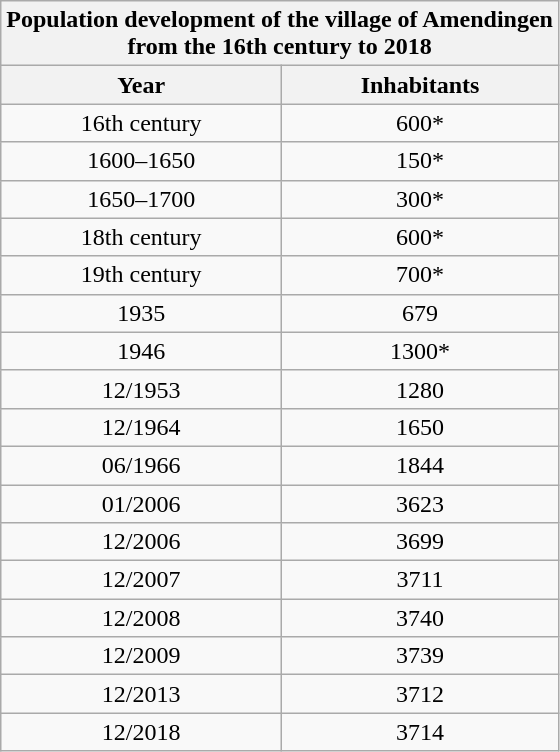<table class="wikitable" style="text-align:center">
<tr>
<th colspan="10">Population development of the village of Amendingen<br>from the 16th century to 2018</th>
</tr>
<tr>
<th>Year</th>
<th>Inhabitants</th>
</tr>
<tr>
<td>16th century</td>
<td>600*</td>
</tr>
<tr>
<td>1600–1650</td>
<td>150*</td>
</tr>
<tr>
<td>1650–1700</td>
<td>300*</td>
</tr>
<tr>
<td>18th century</td>
<td>600*</td>
</tr>
<tr>
<td>19th century</td>
<td>700*</td>
</tr>
<tr>
<td>1935</td>
<td>679</td>
</tr>
<tr>
<td>1946</td>
<td>1300*</td>
</tr>
<tr>
<td>12/1953</td>
<td>1280</td>
</tr>
<tr>
<td>12/1964</td>
<td>1650</td>
</tr>
<tr>
<td>06/1966</td>
<td>1844</td>
</tr>
<tr>
<td>01/2006</td>
<td>3623</td>
</tr>
<tr>
<td>12/2006</td>
<td>3699</td>
</tr>
<tr>
<td>12/2007</td>
<td>3711</td>
</tr>
<tr>
<td>12/2008</td>
<td>3740</td>
</tr>
<tr>
<td>12/2009</td>
<td>3739</td>
</tr>
<tr>
<td>12/2013</td>
<td>3712</td>
</tr>
<tr>
<td>12/2018</td>
<td>3714</td>
</tr>
</table>
